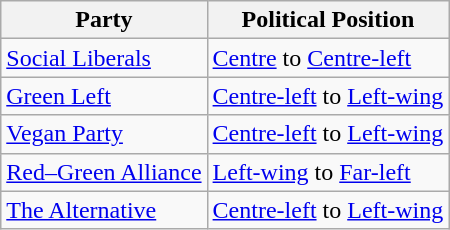<table class="wikitable mw-collapsible mw-collapsed">
<tr>
<th>Party</th>
<th>Political Position</th>
</tr>
<tr>
<td><a href='#'>Social Liberals</a></td>
<td><a href='#'>Centre</a> to <a href='#'>Centre-left</a></td>
</tr>
<tr>
<td><a href='#'>Green Left</a></td>
<td><a href='#'>Centre-left</a> to <a href='#'>Left-wing</a></td>
</tr>
<tr>
<td><a href='#'>Vegan Party</a></td>
<td><a href='#'>Centre-left</a> to <a href='#'>Left-wing</a></td>
</tr>
<tr>
<td><a href='#'>Red–Green Alliance</a></td>
<td><a href='#'>Left-wing</a> to <a href='#'>Far-left</a></td>
</tr>
<tr>
<td><a href='#'>The Alternative</a></td>
<td><a href='#'>Centre-left</a> to <a href='#'>Left-wing</a></td>
</tr>
</table>
